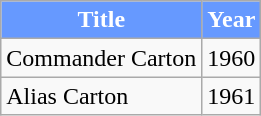<table class="wikitable">
<tr>
<th style="background:#6699ff;color:white;">Title</th>
<th style="background:#6699ff;color:white;">Year</th>
</tr>
<tr>
<td>Commander Carton</td>
<td>1960</td>
</tr>
<tr>
<td>Alias Carton</td>
<td>1961</td>
</tr>
</table>
